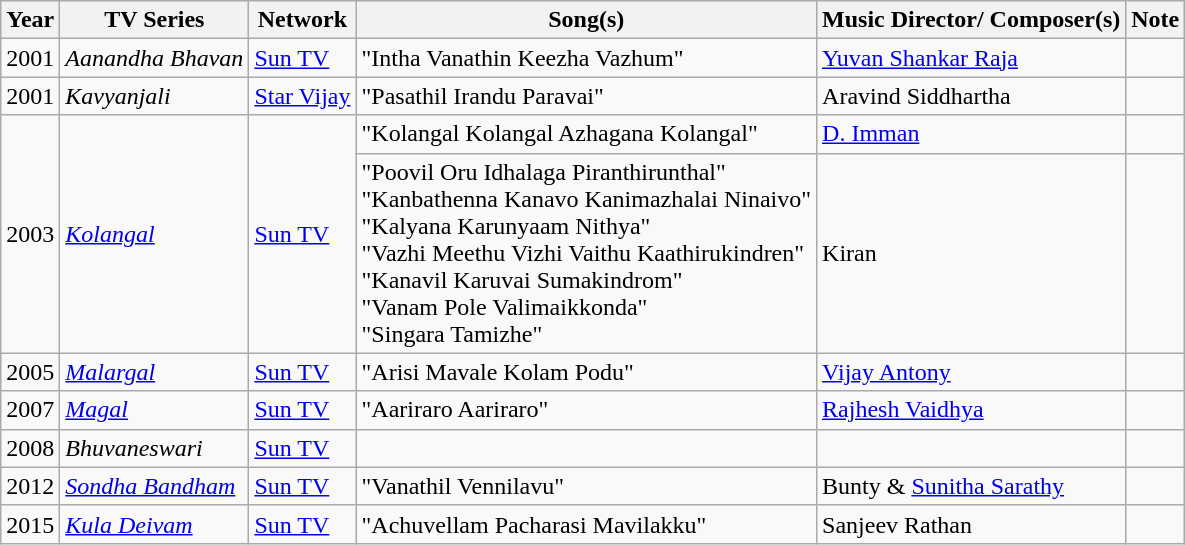<table class="wikitable sortable">
<tr>
<th>Year</th>
<th>TV Series</th>
<th class="unsortable">Network</th>
<th class="unsortable">Song(s)</th>
<th class="unsortable">Music Director/ Composer(s)</th>
<th class="unsortable">Note</th>
</tr>
<tr>
<td>2001</td>
<td><em>Aanandha Bhavan</em></td>
<td><a href='#'>Sun TV</a></td>
<td>"Intha Vanathin Keezha Vazhum"</td>
<td><a href='#'>Yuvan Shankar Raja</a></td>
<td></td>
</tr>
<tr>
<td>2001</td>
<td><em>Kavyanjali</em></td>
<td><a href='#'>Star Vijay</a></td>
<td>"Pasathil Irandu Paravai"</td>
<td>Aravind Siddhartha</td>
<td></td>
</tr>
<tr>
<td rowspan="2">2003</td>
<td rowspan="2"><em><a href='#'>Kolangal</a></em></td>
<td rowspan="2"><a href='#'>Sun TV</a></td>
<td>"Kolangal Kolangal Azhagana Kolangal"</td>
<td><a href='#'>D. Imman</a></td>
<td></td>
</tr>
<tr>
<td>"Poovil Oru Idhalaga Piranthirunthal"<br>"Kanbathenna Kanavo Kanimazhalai Ninaivo"<br>"Kalyana Karunyaam Nithya"<br>"Vazhi Meethu Vizhi Vaithu Kaathirukindren"<br>"Kanavil Karuvai Sumakindrom"<br>"Vanam Pole Valimaikkonda"<br>"Singara Tamizhe"</td>
<td>Kiran</td>
<td></td>
</tr>
<tr>
<td>2005</td>
<td><em><a href='#'>Malargal</a></em></td>
<td><a href='#'>Sun TV</a></td>
<td>"Arisi Mavale Kolam Podu"</td>
<td><a href='#'>Vijay Antony</a></td>
<td></td>
</tr>
<tr>
<td>2007</td>
<td><em><a href='#'>Magal</a></em></td>
<td><a href='#'>Sun TV</a></td>
<td>"Aariraro Aariraro"</td>
<td><a href='#'>Rajhesh Vaidhya</a></td>
<td></td>
</tr>
<tr>
<td>2008</td>
<td><em>Bhuvaneswari</em></td>
<td><a href='#'>Sun TV</a></td>
<td></td>
<td></td>
<td></td>
</tr>
<tr>
<td>2012</td>
<td><em><a href='#'>Sondha Bandham</a></em></td>
<td><a href='#'>Sun TV</a></td>
<td>"Vanathil Vennilavu"</td>
<td>Bunty & <a href='#'>Sunitha Sarathy</a></td>
<td></td>
</tr>
<tr>
<td>2015</td>
<td><em><a href='#'>Kula Deivam</a></em></td>
<td><a href='#'>Sun TV</a></td>
<td>"Achuvellam Pacharasi Mavilakku"</td>
<td>Sanjeev Rathan</td>
<td></td>
</tr>
</table>
